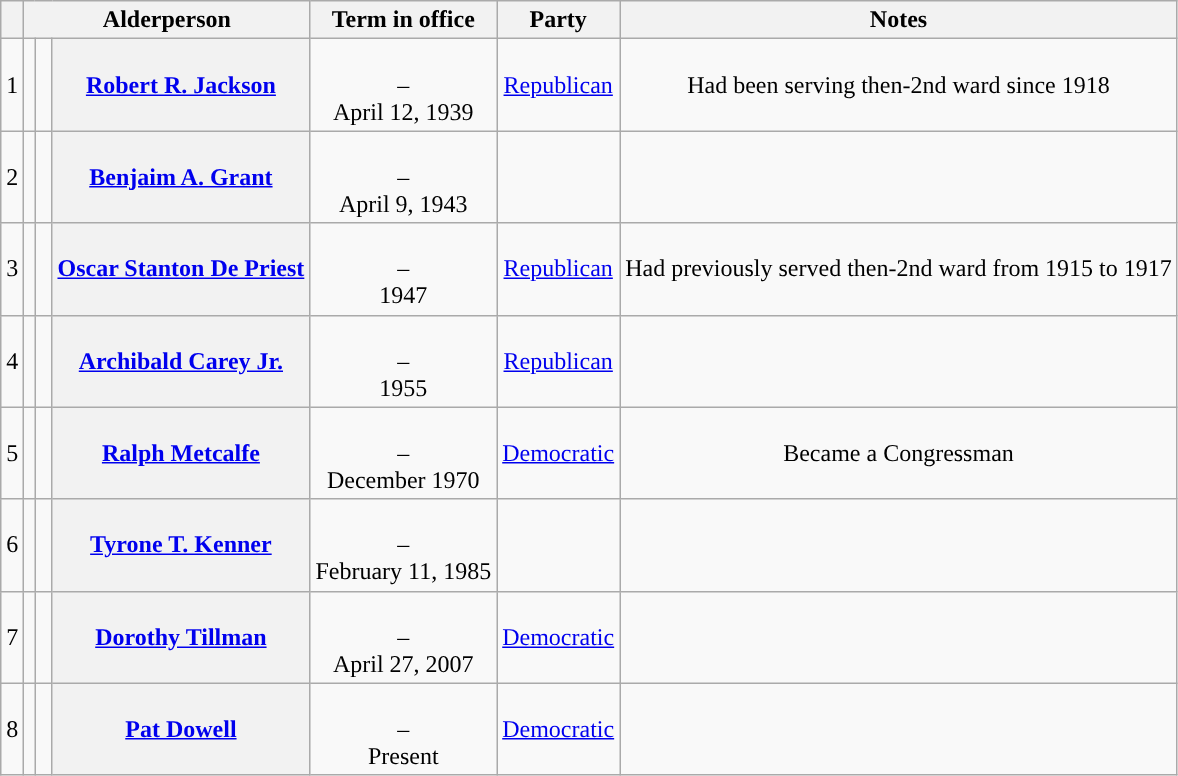<table class="wikitable sortable" style="text-align:center;">
<tr>
<th scope="col"></th>
<th scope="col" colspan="3">Alderperson</th>
<th scope="col">Term in office</th>
<th scope="col">Party</th>
<th scope="col">Notes</th>
</tr>
<tr style="height:2em;">
<td>1</td>
<td></td>
<td> </td>
<th scope="row"><a href='#'>Robert R. Jackson</a></th>
<td><br>–<br>April 12, 1939</td>
<td><a href='#'>Republican</a></td>
<td>Had been serving then-2nd ward since 1918</td>
</tr>
<tr style="height:2em;">
<td>2</td>
<td></td>
<td> </td>
<th scope="row"><a href='#'>Benjaim A. Grant</a></th>
<td><br>–<br>April 9, 1943</td>
<td></td>
<td></td>
</tr>
<tr style="height:2em;">
<td>3</td>
<td></td>
<td> </td>
<th scope="row"><a href='#'>Oscar Stanton De Priest</a></th>
<td><br>–<br>1947</td>
<td><a href='#'>Republican</a></td>
<td>Had previously served then-2nd ward from 1915 to 1917</td>
</tr>
<tr style="height:2em;">
<td>4</td>
<td></td>
<td> </td>
<th scope="row"><a href='#'>Archibald Carey Jr.</a></th>
<td><br>–<br>1955</td>
<td><a href='#'>Republican</a></td>
<td></td>
</tr>
<tr style="height:2em;">
<td>5</td>
<td></td>
<td> </td>
<th scope="row"><a href='#'>Ralph Metcalfe</a></th>
<td><br>–<br>December 1970</td>
<td><a href='#'>Democratic</a></td>
<td>Became a Congressman</td>
</tr>
<tr style="height:2em;">
<td>6</td>
<td></td>
<td></td>
<th scope="row"><a href='#'>Tyrone T. Kenner</a></th>
<td><br>–<br>February 11, 1985</td>
<td></td>
<td></td>
</tr>
<tr style="height:2em;">
<td>7</td>
<td></td>
<td> </td>
<th scope="row"><a href='#'>Dorothy Tillman</a></th>
<td><br>–<br>April 27, 2007</td>
<td><a href='#'>Democratic</a></td>
<td></td>
</tr>
<tr style="height:2em;">
<td>8</td>
<td></td>
<td> </td>
<th scope="row"><a href='#'>Pat Dowell</a></th>
<td><br>–<br>Present</td>
<td><a href='#'>Democratic</a></td>
<td></td>
</tr>
</table>
